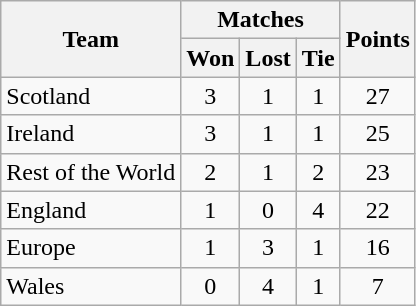<table class="wikitable" style="text-align:center">
<tr>
<th rowspan=2>Team</th>
<th colspan=3>Matches</th>
<th rowspan=2>Points</th>
</tr>
<tr>
<th>Won</th>
<th>Lost</th>
<th>Tie</th>
</tr>
<tr>
<td align=left> Scotland</td>
<td>3</td>
<td>1</td>
<td>1</td>
<td>27</td>
</tr>
<tr>
<td align=left> Ireland</td>
<td>3</td>
<td>1</td>
<td>1</td>
<td>25</td>
</tr>
<tr>
<td align=left>Rest of the World</td>
<td>2</td>
<td>1</td>
<td>2</td>
<td>23</td>
</tr>
<tr>
<td align=left> England</td>
<td>1</td>
<td>0</td>
<td>4</td>
<td>22</td>
</tr>
<tr>
<td align=left> Europe</td>
<td>1</td>
<td>3</td>
<td>1</td>
<td>16</td>
</tr>
<tr>
<td align=left> Wales</td>
<td>0</td>
<td>4</td>
<td>1</td>
<td>7</td>
</tr>
</table>
